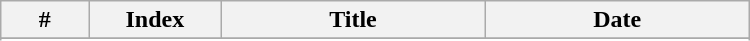<table class="wikitable plainrowheaders" style="width:500px;">
<tr>
<th style="width:10%;">#</th>
<th style="width:15%;">Index</th>
<th style="width:30%;">Title</th>
<th style="width:30%;">Date</th>
</tr>
<tr>
</tr>
<tr>
</tr>
</table>
